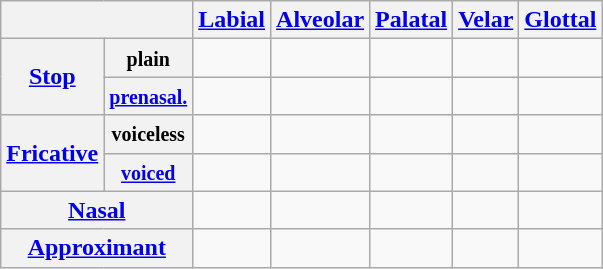<table class="wikitable">
<tr>
<th colspan="2"></th>
<th><a href='#'>Labial</a></th>
<th><a href='#'>Alveolar</a></th>
<th><a href='#'>Palatal</a></th>
<th><a href='#'>Velar</a></th>
<th><a href='#'>Glottal</a></th>
</tr>
<tr align="center">
<th rowspan="2"><a href='#'>Stop</a></th>
<th><small>plain</small></th>
<td></td>
<td></td>
<td></td>
<td></td>
<td></td>
</tr>
<tr align="center">
<th><small><a href='#'>prenasal.</a></small></th>
<td></td>
<td></td>
<td></td>
<td></td>
<td></td>
</tr>
<tr align="center">
<th rowspan="2"><a href='#'>Fricative</a></th>
<th><small>voiceless</small></th>
<td></td>
<td></td>
<td></td>
<td></td>
<td></td>
</tr>
<tr align="center">
<th><small><a href='#'>voiced</a></small></th>
<td></td>
<td></td>
<td></td>
<td></td>
<td></td>
</tr>
<tr align="center">
<th colspan="2"><a href='#'>Nasal</a></th>
<td></td>
<td></td>
<td></td>
<td></td>
<td></td>
</tr>
<tr align="center">
<th colspan="2"><a href='#'>Approximant</a></th>
<td></td>
<td></td>
<td></td>
<td></td>
<td></td>
</tr>
</table>
